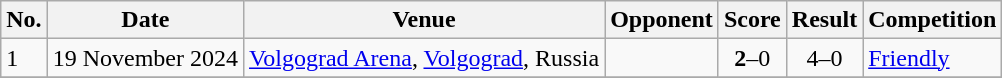<table class="wikitable">
<tr>
<th>No.</th>
<th>Date</th>
<th>Venue</th>
<th>Opponent</th>
<th>Score</th>
<th>Result</th>
<th>Competition</th>
</tr>
<tr>
<td>1</td>
<td>19 November 2024</td>
<td><a href='#'>Volgograd Arena</a>, <a href='#'>Volgograd</a>, Russia</td>
<td></td>
<td align=center><strong>2</strong>–0</td>
<td align=center>4–0</td>
<td><a href='#'>Friendly</a></td>
</tr>
<tr>
</tr>
</table>
